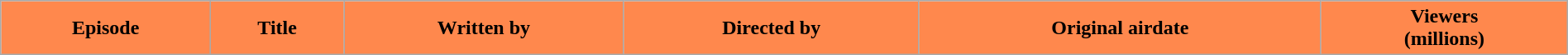<table class="wikitable plainrowheaders" style="width:100%;">
<tr style="color:#000;">
<th style="background:#FF884D;">Episode</th>
<th style="background:#FF884D;">Title</th>
<th style="background:#FF884D;">Written by</th>
<th style="background:#FF884D;">Directed by</th>
<th style="background:#FF884D;">Original airdate</th>
<th style="background:#FF884D;">Viewers<br>(millions)<br>





</th>
</tr>
</table>
